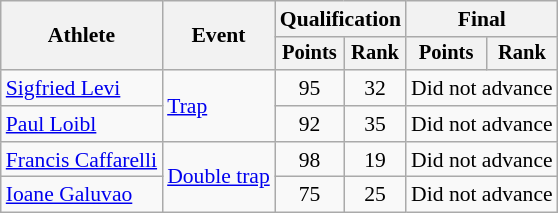<table class="wikitable" style="font-size:90%">
<tr>
<th rowspan=2>Athlete</th>
<th rowspan=2>Event</th>
<th colspan=2>Qualification</th>
<th colspan=2>Final</th>
</tr>
<tr style="font-size:95%">
<th>Points</th>
<th>Rank</th>
<th>Points</th>
<th>Rank</th>
</tr>
<tr align=center>
<td align=left><a href='#'>Sigfried Levi</a></td>
<td align=left rowspan=2><a href='#'>Trap</a></td>
<td>95</td>
<td>32</td>
<td colspan=2>Did not advance</td>
</tr>
<tr align=center>
<td align=left><a href='#'>Paul Loibl</a></td>
<td>92</td>
<td>35</td>
<td colspan=2>Did not advance</td>
</tr>
<tr align=center>
<td align=left><a href='#'>Francis Caffarelli</a></td>
<td align=left rowspan=2><a href='#'>Double trap</a></td>
<td>98</td>
<td>19</td>
<td colspan=2>Did not advance</td>
</tr>
<tr align=center>
<td align=left><a href='#'>Ioane Galuvao</a></td>
<td>75</td>
<td>25</td>
<td colspan=2>Did not advance</td>
</tr>
</table>
